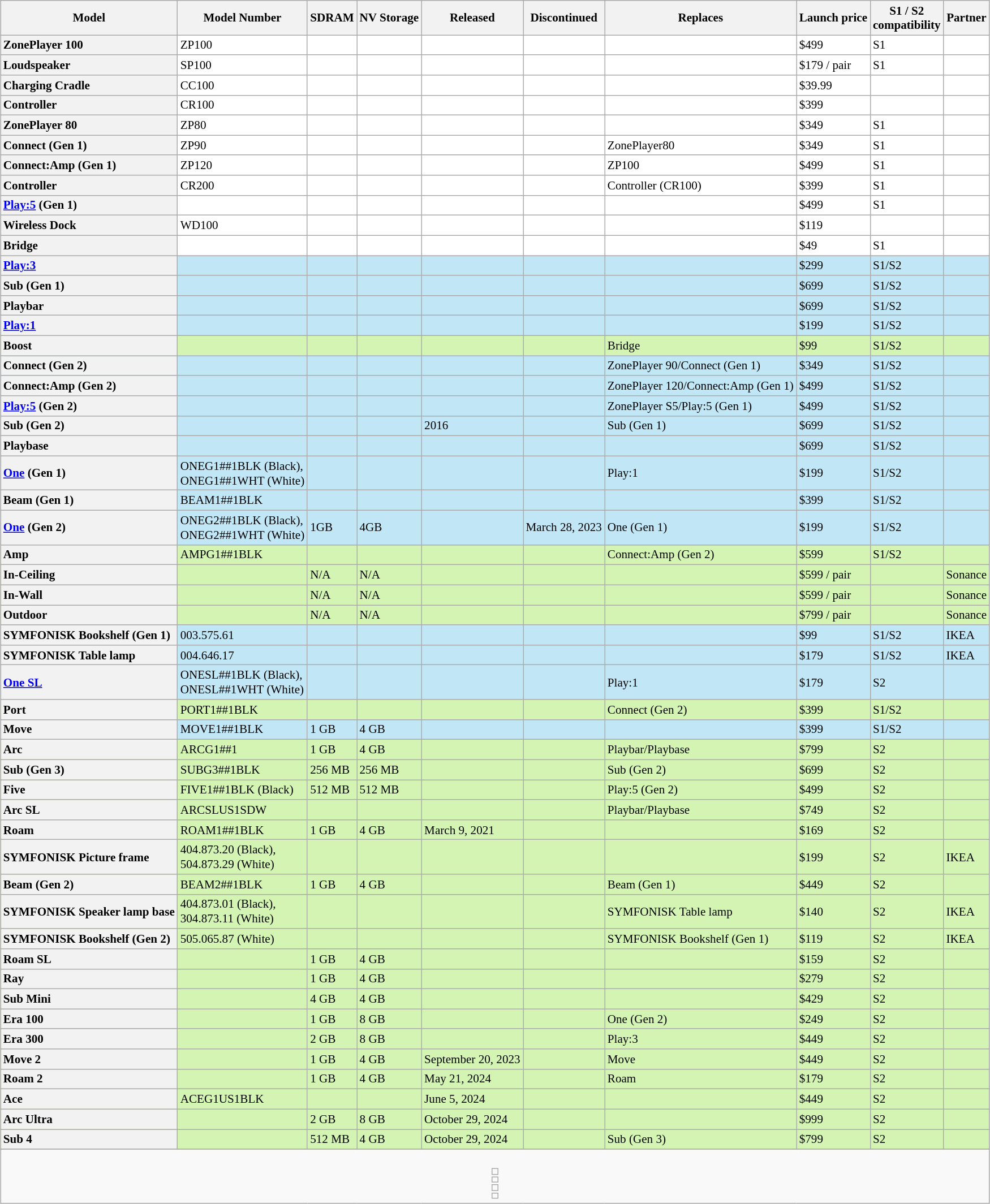<table class="wikitable sortable" style="font-size:88%; margin-left:auto; margin-right:auto;">
<tr>
<th>Model</th>
<th class=unsortable>Model Number</th>
<th>SDRAM</th>
<th>NV Storage</th>
<th class=unsortable>Released</th>
<th class=unsortable>Discontinued</th>
<th class=unsortable>Replaces</th>
<th class=unsortable>Launch price</th>
<th class=unsortable>S1 / S2<br>compatibility</th>
<th>Partner</th>
</tr>
<tr style="background:#ffffff;">
<th style="text-align: left;"><strong>ZonePlayer 100</strong></th>
<td>ZP100</td>
<td></td>
<td></td>
<td></td>
<td></td>
<td></td>
<td>$499</td>
<td>S1</td>
<td></td>
</tr>
<tr style="background:#ffffff;">
<th style="text-align: left;"><strong>Loudspeaker</strong></th>
<td>SP100</td>
<td></td>
<td></td>
<td></td>
<td></td>
<td></td>
<td>$179 / pair</td>
<td>S1</td>
<td></td>
</tr>
<tr style="background:#ffffff;">
<th style="text-align: left;"><strong>Charging Cradle</strong></th>
<td>CC100</td>
<td></td>
<td></td>
<td></td>
<td></td>
<td></td>
<td>$39.99</td>
<td></td>
<td></td>
</tr>
<tr style="background:#ffffff;">
<th style="text-align: left;"><strong>Controller</strong></th>
<td>CR100</td>
<td></td>
<td></td>
<td></td>
<td></td>
<td></td>
<td>$399</td>
<td></td>
<td></td>
</tr>
<tr style="background:#ffffff;">
<th style="text-align: left;"><strong>ZonePlayer 80</strong></th>
<td>ZP80</td>
<td></td>
<td></td>
<td></td>
<td></td>
<td></td>
<td>$349</td>
<td>S1</td>
<td></td>
</tr>
<tr style="background:#ffffff;">
<th style="text-align: left;"><strong>Connect (Gen 1)</strong></th>
<td>ZP90</td>
<td></td>
<td></td>
<td></td>
<td></td>
<td>ZonePlayer80</td>
<td>$349</td>
<td>S1</td>
<td></td>
</tr>
<tr style="background:#ffffff;">
<th style="text-align: left;"><strong>Connect:Amp (Gen 1)</strong></th>
<td>ZP120</td>
<td></td>
<td></td>
<td></td>
<td></td>
<td>ZP100</td>
<td>$499</td>
<td>S1</td>
<td></td>
</tr>
<tr style="background:#ffffff;">
<th style="text-align: left;"><strong>Controller</strong></th>
<td>CR200</td>
<td></td>
<td></td>
<td></td>
<td></td>
<td>Controller (CR100)</td>
<td>$399</td>
<td>S1</td>
<td></td>
</tr>
<tr style="background:#ffffff;">
<th style="text-align: left;"><strong><a href='#'>Play:5</a> (Gen 1)</strong></th>
<td></td>
<td></td>
<td></td>
<td></td>
<td></td>
<td></td>
<td>$499</td>
<td>S1</td>
<td></td>
</tr>
<tr style="background:#ffffff;">
<th style="text-align: left;"><strong>Wireless Dock</strong></th>
<td>WD100</td>
<td></td>
<td></td>
<td></td>
<td></td>
<td></td>
<td>$119</td>
<td></td>
<td></td>
</tr>
<tr style="background:#ffffff;">
<th style="text-align: left;"><strong>Bridge</strong></th>
<td></td>
<td></td>
<td></td>
<td></td>
<td></td>
<td></td>
<td>$49</td>
<td>S1</td>
<td></td>
</tr>
<tr style="background:#c1e6f5;">
<th style="text-align: left;"><strong><a href='#'>Play:3</a></strong></th>
<td></td>
<td></td>
<td></td>
<td></td>
<td></td>
<td></td>
<td>$299</td>
<td>S1/S2</td>
<td></td>
</tr>
<tr style="background:#c1e6f5;">
<th style="text-align: left;"><strong>Sub (Gen 1)</strong></th>
<td></td>
<td></td>
<td></td>
<td></td>
<td></td>
<td></td>
<td>$699</td>
<td>S1/S2</td>
<td></td>
</tr>
<tr style="background:#c1e6f5;">
<th style="text-align: left;"><strong>Playbar</strong></th>
<td></td>
<td></td>
<td></td>
<td></td>
<td></td>
<td></td>
<td>$699</td>
<td>S1/S2</td>
<td></td>
</tr>
<tr style="background:#c1e6f5;">
<th style="text-align: left;"><strong><a href='#'>Play:1</a></strong></th>
<td></td>
<td></td>
<td></td>
<td></td>
<td></td>
<td></td>
<td>$199</td>
<td>S1/S2</td>
<td></td>
</tr>
<tr style="background:#d4f4b4;">
<th style="text-align: left;"><strong>Boost</strong></th>
<td></td>
<td></td>
<td></td>
<td></td>
<td></td>
<td>Bridge</td>
<td>$99</td>
<td>S1/S2</td>
<td></td>
</tr>
<tr style="background:#c1e6f5;">
<th style="text-align: left;"><strong>Connect (Gen 2)</strong></th>
<td></td>
<td></td>
<td></td>
<td></td>
<td></td>
<td>ZonePlayer 90/Connect (Gen 1)</td>
<td>$349</td>
<td>S1/S2</td>
<td></td>
</tr>
<tr style="background:#c1e6f5;">
<th style="text-align: left;"><strong>Connect:Amp (Gen 2)</strong></th>
<td></td>
<td></td>
<td></td>
<td></td>
<td></td>
<td>ZonePlayer 120/Connect:Amp (Gen 1)</td>
<td>$499</td>
<td>S1/S2</td>
<td></td>
</tr>
<tr style="background:#c1e6f5;">
<th style="text-align: left;"><strong><a href='#'>Play:5</a></strong> (Gen 2)</th>
<td></td>
<td></td>
<td></td>
<td></td>
<td></td>
<td>ZonePlayer S5/Play:5 (Gen 1)</td>
<td>$499</td>
<td>S1/S2</td>
<td></td>
</tr>
<tr style="background:#c1e6f5;">
<th style="text-align: left;"><strong>Sub (Gen 2)</strong></th>
<td></td>
<td></td>
<td></td>
<td>2016</td>
<td></td>
<td>Sub (Gen 1)</td>
<td>$699</td>
<td>S1/S2</td>
<td></td>
</tr>
<tr style="background:#c1e6f5;">
<th style="text-align: left;"><strong>Playbase</strong></th>
<td></td>
<td></td>
<td></td>
<td></td>
<td></td>
<td></td>
<td>$699</td>
<td>S1/S2</td>
<td></td>
</tr>
<tr style="background:#c1e6f5;">
<th style="text-align: left;"><strong><a href='#'>One</a></strong> (Gen 1)</th>
<td>ONEG1##1BLK (Black),<br>ONEG1##1WHT (White)</td>
<td></td>
<td></td>
<td></td>
<td></td>
<td>Play:1</td>
<td>$199</td>
<td>S1/S2</td>
<td></td>
</tr>
<tr style="background:#c1e6f5;">
<th style="text-align: left;"><strong>Beam</strong> (Gen 1)</th>
<td>BEAM1##1BLK</td>
<td></td>
<td></td>
<td></td>
<td></td>
<td></td>
<td>$399</td>
<td>S1/S2</td>
<td></td>
</tr>
<tr style="background:#c1e6f5;">
<th style="text-align: left;"><strong><a href='#'>One</a></strong> (Gen 2)</th>
<td>ONEG2##1BLK (Black),<br>ONEG2##1WHT (White)</td>
<td>1GB</td>
<td>4GB</td>
<td></td>
<td>March 28, 2023</td>
<td>One (Gen 1)</td>
<td>$199</td>
<td>S1/S2</td>
<td></td>
</tr>
<tr style="background:#d4f4b4;">
<th style="text-align: left;"><strong>Amp</strong></th>
<td>AMPG1##1BLK</td>
<td></td>
<td></td>
<td></td>
<td></td>
<td>Connect:Amp (Gen 2)</td>
<td>$599</td>
<td>S1/S2</td>
<td></td>
</tr>
<tr style="background:#d4f4b4;">
<th style="text-align: left;"><strong>In-Ceiling</strong></th>
<td></td>
<td>N/A</td>
<td>N/A</td>
<td></td>
<td></td>
<td></td>
<td>$599 / pair</td>
<td></td>
<td>Sonance</td>
</tr>
<tr style="background:#d4f4b4;">
<th style="text-align: left;"><strong>In-Wall</strong></th>
<td></td>
<td>N/A</td>
<td>N/A</td>
<td></td>
<td></td>
<td></td>
<td>$599 / pair</td>
<td></td>
<td>Sonance</td>
</tr>
<tr style="background:#d4f4b4;">
<th style="text-align: left;"><strong>Outdoor</strong></th>
<td></td>
<td>N/A</td>
<td>N/A</td>
<td></td>
<td></td>
<td></td>
<td>$799 / pair</td>
<td></td>
<td>Sonance</td>
</tr>
<tr style="background:#c1e6f5;">
<th style="text-align: left;"><strong>SYMFONISK</strong> Bookshelf (Gen 1)</th>
<td>003.575.61</td>
<td></td>
<td></td>
<td></td>
<td></td>
<td></td>
<td>$99</td>
<td>S1/S2</td>
<td>IKEA</td>
</tr>
<tr style="background:#c1e6f5;">
<th style="text-align: left;"><strong>SYMFONISK</strong> Table lamp</th>
<td>004.646.17</td>
<td></td>
<td></td>
<td></td>
<td></td>
<td></td>
<td>$179</td>
<td>S1/S2</td>
<td>IKEA</td>
</tr>
<tr style="background:#c1e6f5;">
<th style="text-align: left;"><strong><a href='#'>One SL</a></strong></th>
<td>ONESL##1BLK (Black), <br>ONESL##1WHT (White)</td>
<td></td>
<td></td>
<td></td>
<td></td>
<td>Play:1</td>
<td>$179</td>
<td>S2</td>
<td></td>
</tr>
<tr style="background:#d4f4b4;">
<th style="text-align: left;"><strong>Port</strong></th>
<td>PORT1##1BLK</td>
<td></td>
<td></td>
<td></td>
<td></td>
<td>Connect (Gen 2)</td>
<td>$399</td>
<td>S1/S2</td>
<td></td>
</tr>
<tr style="background:#c1e6f5;">
<th style="text-align: left;"><strong>Move</strong></th>
<td>MOVE1##1BLK</td>
<td>1 GB</td>
<td>4 GB</td>
<td></td>
<td></td>
<td></td>
<td>$399</td>
<td>S1/S2</td>
<td></td>
</tr>
<tr style="background:#d4f4b4;">
<th style="text-align: left;"><strong>Arc</strong></th>
<td>ARCG1##1</td>
<td>1 GB</td>
<td>4 GB</td>
<td></td>
<td></td>
<td>Playbar/Playbase</td>
<td>$799</td>
<td>S2</td>
<td></td>
</tr>
<tr style="background:#d4f4b4;">
<th style="text-align: left;"><strong>Sub (Gen 3)</strong></th>
<td>SUBG3##1BLK</td>
<td>256 MB</td>
<td>256 MB</td>
<td></td>
<td></td>
<td>Sub (Gen 2)</td>
<td>$699</td>
<td>S2</td>
<td></td>
</tr>
<tr style="background:#d4f4b4;">
<th style="text-align: left;"><strong>Five</strong></th>
<td>FIVE1##1BLK (Black)</td>
<td>512 MB</td>
<td>512 MB</td>
<td></td>
<td></td>
<td>Play:5 (Gen 2)</td>
<td>$499</td>
<td>S2</td>
<td></td>
</tr>
<tr style="background:#d4f4b4;">
<th style="text-align: left;"><strong>Arc SL</strong></th>
<td>ARCSLUS1SDW</td>
<td></td>
<td></td>
<td></td>
<td></td>
<td>Playbar/Playbase</td>
<td>$749</td>
<td>S2</td>
<td></td>
</tr>
<tr style="background:#d4f4b4;">
<th style="text-align: left;"><strong>Roam</strong></th>
<td>ROAM1##1BLK</td>
<td>1 GB</td>
<td>4 GB</td>
<td>March 9, 2021</td>
<td></td>
<td></td>
<td>$169</td>
<td>S2</td>
<td></td>
</tr>
<tr style="background:#d4f4b4;">
<th style="text-align: left;"><strong>SYMFONISK Picture frame</strong></th>
<td>404.873.20 (Black),<br>504.873.29 (White)</td>
<td></td>
<td></td>
<td></td>
<td></td>
<td></td>
<td>$199</td>
<td>S2</td>
<td>IKEA</td>
</tr>
<tr style="background:#d4f4b4;">
<th style="text-align: left;"><strong>Beam (Gen 2)</strong></th>
<td>BEAM2##1BLK</td>
<td>1 GB</td>
<td>4 GB</td>
<td></td>
<td></td>
<td>Beam (Gen 1)</td>
<td>$449</td>
<td>S2</td>
<td></td>
</tr>
<tr style="background:#d4f4b4;">
<th style="text-align: left;"><strong>SYMFONISK</strong> Speaker lamp base</th>
<td>404.873.01 (Black),<br> 304.873.11 (White)</td>
<td></td>
<td></td>
<td></td>
<td></td>
<td>SYMFONISK Table lamp</td>
<td>$140</td>
<td>S2</td>
<td>IKEA</td>
</tr>
<tr style="background:#d4f4b4;">
<th style="text-align: left;"><strong>SYMFONISK</strong> Bookshelf (Gen 2)</th>
<td>505.065.87 (White)</td>
<td></td>
<td></td>
<td></td>
<td></td>
<td>SYMFONISK Bookshelf (Gen 1)</td>
<td>$119</td>
<td>S2</td>
<td>IKEA</td>
</tr>
<tr style="background:#d4f4b4;">
<th style="text-align: left;"><strong>Roam SL</strong></th>
<td></td>
<td>1 GB</td>
<td>4 GB</td>
<td></td>
<td></td>
<td></td>
<td>$159</td>
<td>S2</td>
<td></td>
</tr>
<tr style="background:#d4f4b4;">
<th style="text-align: left;"><strong>Ray</strong></th>
<td></td>
<td>1 GB</td>
<td>4 GB</td>
<td></td>
<td></td>
<td></td>
<td>$279</td>
<td>S2</td>
<td></td>
</tr>
<tr style="background:#d4f4b4;">
<th style="text-align: left;"><strong>Sub Mini</strong></th>
<td></td>
<td>4 GB</td>
<td>4 GB</td>
<td></td>
<td></td>
<td></td>
<td>$429</td>
<td>S2</td>
<td></td>
</tr>
<tr style="background:#d4f4b4;">
<th style="text-align: left;"><strong>Era 100</strong></th>
<td></td>
<td>1 GB</td>
<td>8 GB</td>
<td></td>
<td></td>
<td>One (Gen 2)</td>
<td>$249</td>
<td>S2</td>
<td></td>
</tr>
<tr style="background:#d4f4b4;">
<th style="text-align: left;"><strong>Era 300</strong></th>
<td></td>
<td>2 GB</td>
<td>8 GB</td>
<td></td>
<td></td>
<td>Play:3</td>
<td>$449</td>
<td>S2</td>
<td></td>
</tr>
<tr style="background:#d4f4b4;">
<th style="text-align: left;"><strong>Move 2</strong></th>
<td></td>
<td>1 GB</td>
<td>4 GB</td>
<td>September 20, 2023</td>
<td></td>
<td>Move</td>
<td>$449</td>
<td>S2</td>
<td></td>
</tr>
<tr style="background:#d4f4b4;">
<th style="text-align: left;">Roam 2</th>
<td></td>
<td>1 GB</td>
<td>4 GB</td>
<td>May 21, 2024</td>
<td></td>
<td>Roam</td>
<td>$179</td>
<td>S2</td>
<td></td>
</tr>
<tr style="background:#d4f4b4;">
<th style="text-align: left;"><strong>Ace</strong></th>
<td>ACEG1US1BLK</td>
<td></td>
<td></td>
<td>June 5, 2024</td>
<td></td>
<td></td>
<td>$449</td>
<td>S2</td>
<td></td>
</tr>
<tr style="background:#d4f4b4;">
<th style="text-align: left;"><strong>Arc Ultra</strong></th>
<td></td>
<td>2 GB</td>
<td>8 GB</td>
<td>October 29, 2024</td>
<td></td>
<td></td>
<td>$999</td>
<td>S2</td>
<td></td>
</tr>
<tr style="background:#d4f4b4;">
<th style="text-align: left;"><strong>Sub 4</strong></th>
<td></td>
<td>512 MB</td>
<td>4 GB</td>
<td>October 29, 2024</td>
<td></td>
<td>Sub (Gen 3)</td>
<td>$799</td>
<td>S2</td>
<td></td>
</tr>
<tr>
</tr>
<tr class="sortbottom">
<td colspan="10"><br><table style="margin-left: auto; margin-right: auto;">
<tr>
<td></td>
</tr>
<tr>
<td></td>
</tr>
<tr>
<td></td>
</tr>
<tr>
<td></td>
</tr>
</table>
</td>
</tr>
</table>
